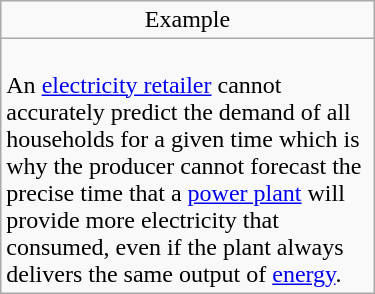<table class="wikitable floatright" | width="250">
<tr style="text-align:center;">
<td>Example</td>
</tr>
<tr>
<td><br>An <a href='#'>electricity retailer</a> cannot accurately predict the demand of all households for a given time which is why the producer cannot forecast the precise time that a <a href='#'>power plant</a> will provide more electricity that consumed, even if the plant always delivers the same output of <a href='#'>energy</a>.</td>
</tr>
</table>
